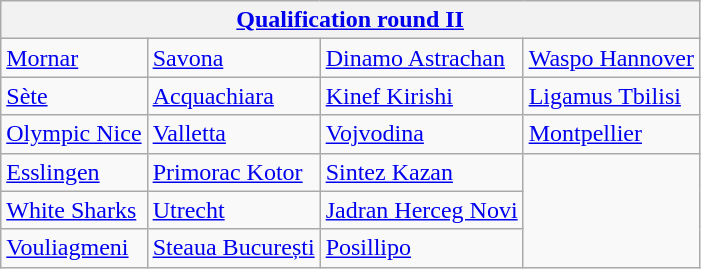<table class="wikitable">
<tr>
<th colspan="4"><a href='#'>Qualification round II</a></th>
</tr>
<tr>
<td> <a href='#'>Mornar</a></td>
<td> <a href='#'>Savona</a></td>
<td> <a href='#'>Dinamo Astrachan</a></td>
<td> <a href='#'>Waspo Hannover</a> </td>
</tr>
<tr>
<td> <a href='#'>Sète</a></td>
<td> <a href='#'>Acquachiara</a></td>
<td> <a href='#'>Kinef Kirishi</a></td>
<td> <a href='#'>Ligamus Tbilisi</a> </td>
</tr>
<tr>
<td> <a href='#'>Olympic Nice</a></td>
<td> <a href='#'>Valletta</a></td>
<td> <a href='#'>Vojvodina</a></td>
<td> <a href='#'>Montpellier</a> </td>
</tr>
<tr>
<td> <a href='#'>Esslingen</a></td>
<td> <a href='#'>Primorac Kotor</a></td>
<td> <a href='#'>Sintez Kazan</a> </td>
</tr>
<tr>
<td> <a href='#'>White Sharks</a></td>
<td> <a href='#'>Utrecht</a></td>
<td> <a href='#'>Jadran Herceg Novi</a> </td>
</tr>
<tr>
<td> <a href='#'>Vouliagmeni</a></td>
<td> <a href='#'>Steaua București</a></td>
<td> <a href='#'>Posillipo</a> </td>
</tr>
</table>
